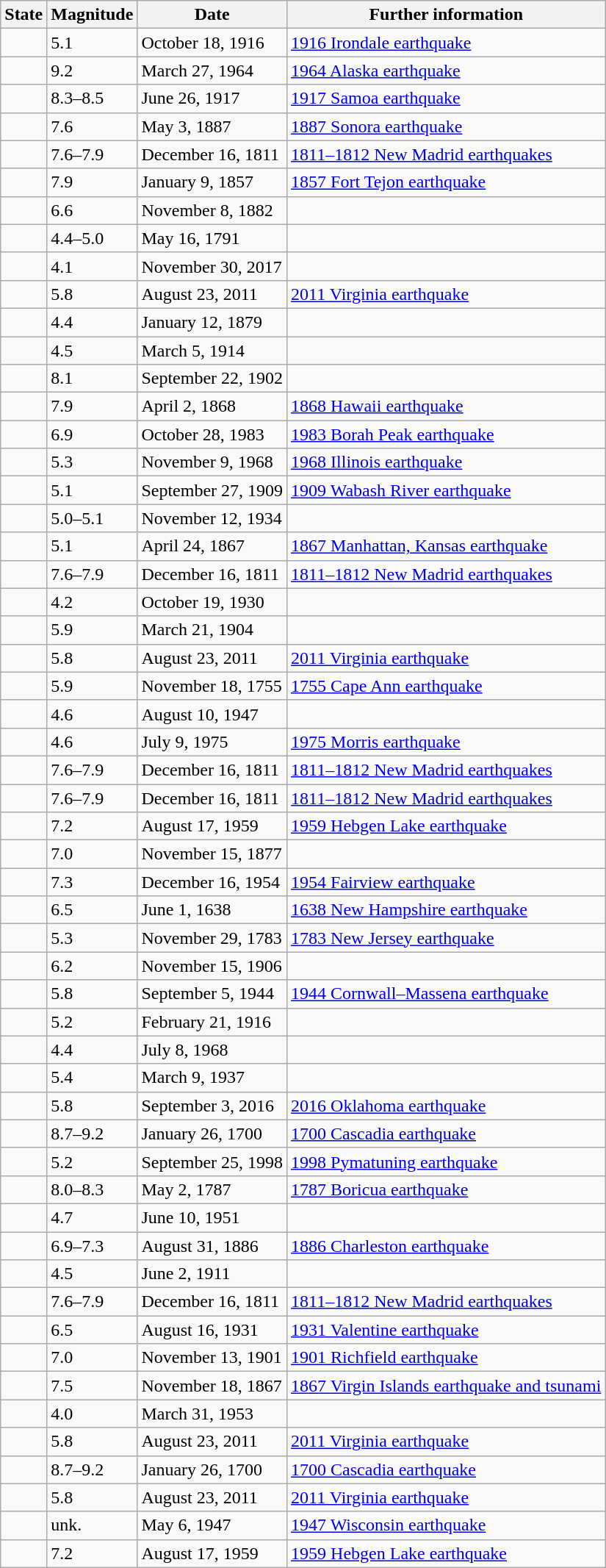<table class="wikitable sortable">
<tr>
<th>State</th>
<th>Magnitude</th>
<th>Date</th>
<th>Further information</th>
</tr>
<tr>
<td></td>
<td>5.1 </td>
<td>October 18, 1916</td>
<td><a href='#'>1916 Irondale earthquake</a></td>
</tr>
<tr>
<td></td>
<td>9.2</td>
<td>March 27, 1964</td>
<td><a href='#'>1964 Alaska earthquake</a></td>
</tr>
<tr>
<td></td>
<td>8.3–8.5</td>
<td>June 26, 1917</td>
<td><a href='#'>1917 Samoa earthquake</a></td>
</tr>
<tr>
<td></td>
<td>7.6</td>
<td>May 3, 1887</td>
<td><a href='#'>1887 Sonora earthquake</a></td>
</tr>
<tr>
<td></td>
<td>7.6–7.9</td>
<td>December 16, 1811</td>
<td><a href='#'>1811–1812 New Madrid earthquakes</a></td>
</tr>
<tr>
<td></td>
<td>7.9</td>
<td>January 9, 1857</td>
<td><a href='#'>1857 Fort Tejon earthquake</a></td>
</tr>
<tr>
<td></td>
<td>6.6</td>
<td>November 8, 1882</td>
<td></td>
</tr>
<tr>
<td></td>
<td>4.4–5.0 </td>
<td>May 16, 1791</td>
<td></td>
</tr>
<tr>
<td></td>
<td>4.1 </td>
<td>November 30, 2017</td>
<td></td>
</tr>
<tr>
<td></td>
<td>5.8</td>
<td>August 23, 2011</td>
<td><a href='#'>2011 Virginia earthquake</a></td>
</tr>
<tr>
<td></td>
<td>4.4</td>
<td>January 12, 1879</td>
<td></td>
</tr>
<tr>
<td></td>
<td>4.5</td>
<td>March 5, 1914</td>
<td></td>
</tr>
<tr>
<td></td>
<td>8.1</td>
<td>September 22, 1902</td>
<td></td>
</tr>
<tr>
<td></td>
<td>7.9</td>
<td>April 2, 1868</td>
<td><a href='#'>1868 Hawaii earthquake</a></td>
</tr>
<tr>
<td></td>
<td>6.9</td>
<td>October 28, 1983</td>
<td><a href='#'>1983 Borah Peak earthquake</a></td>
</tr>
<tr>
<td></td>
<td>5.3</td>
<td>November 9, 1968</td>
<td><a href='#'>1968 Illinois earthquake</a></td>
</tr>
<tr>
<td></td>
<td>5.1</td>
<td>September 27, 1909</td>
<td><a href='#'>1909 Wabash River earthquake</a></td>
</tr>
<tr>
<td></td>
<td>5.0–5.1</td>
<td>November 12, 1934</td>
<td></td>
</tr>
<tr>
<td></td>
<td>5.1</td>
<td>April 24, 1867</td>
<td><a href='#'>1867 Manhattan, Kansas earthquake</a></td>
</tr>
<tr>
<td></td>
<td>7.6–7.9</td>
<td>December 16, 1811</td>
<td><a href='#'>1811–1812 New Madrid earthquakes</a></td>
</tr>
<tr>
<td></td>
<td>4.2 </td>
<td>October 19, 1930</td>
<td></td>
</tr>
<tr>
<td></td>
<td>5.9</td>
<td>March 21, 1904</td>
<td></td>
</tr>
<tr>
<td></td>
<td>5.8</td>
<td>August 23, 2011</td>
<td><a href='#'>2011 Virginia earthquake</a></td>
</tr>
<tr>
<td></td>
<td>5.9</td>
<td>November 18, 1755</td>
<td><a href='#'>1755 Cape Ann earthquake</a></td>
</tr>
<tr>
<td></td>
<td>4.6 </td>
<td>August 10, 1947</td>
<td></td>
</tr>
<tr>
<td></td>
<td>4.6 </td>
<td>July 9, 1975</td>
<td><a href='#'>1975 Morris earthquake</a></td>
</tr>
<tr>
<td></td>
<td>7.6–7.9</td>
<td>December 16, 1811</td>
<td><a href='#'>1811–1812 New Madrid earthquakes</a></td>
</tr>
<tr>
<td></td>
<td>7.6–7.9</td>
<td>December 16, 1811</td>
<td><a href='#'>1811–1812 New Madrid earthquakes</a></td>
</tr>
<tr>
<td></td>
<td>7.2</td>
<td>August 17, 1959</td>
<td><a href='#'>1959 Hebgen Lake earthquake</a></td>
</tr>
<tr>
<td></td>
<td>7.0</td>
<td>November 15, 1877</td>
<td></td>
</tr>
<tr>
<td></td>
<td>7.3</td>
<td>December 16, 1954</td>
<td><a href='#'>1954 Fairview earthquake</a></td>
</tr>
<tr>
<td></td>
<td>6.5</td>
<td>June 1, 1638</td>
<td><a href='#'>1638 New Hampshire earthquake</a></td>
</tr>
<tr>
<td></td>
<td>5.3</td>
<td>November 29, 1783</td>
<td><a href='#'>1783 New Jersey earthquake</a></td>
</tr>
<tr>
<td></td>
<td>6.2</td>
<td>November 15, 1906</td>
<td></td>
</tr>
<tr>
<td></td>
<td>5.8</td>
<td>September 5, 1944</td>
<td><a href='#'>1944 Cornwall–Massena earthquake</a></td>
</tr>
<tr>
<td></td>
<td>5.2</td>
<td>February 21, 1916</td>
<td></td>
</tr>
<tr>
<td></td>
<td>4.4</td>
<td>July 8, 1968</td>
<td></td>
</tr>
<tr>
<td></td>
<td>5.4</td>
<td>March 9, 1937</td>
<td></td>
</tr>
<tr>
<td></td>
<td>5.8</td>
<td>September 3, 2016</td>
<td><a href='#'>2016 Oklahoma earthquake</a></td>
</tr>
<tr>
<td></td>
<td>8.7–9.2</td>
<td>January 26, 1700</td>
<td><a href='#'>1700 Cascadia earthquake</a></td>
</tr>
<tr>
<td></td>
<td>5.2</td>
<td>September 25, 1998</td>
<td><a href='#'>1998 Pymatuning earthquake</a></td>
</tr>
<tr>
<td></td>
<td>8.0–8.3</td>
<td>May 2, 1787</td>
<td><a href='#'>1787 Boricua earthquake</a></td>
</tr>
<tr>
<td></td>
<td>4.7</td>
<td>June 10, 1951</td>
<td></td>
</tr>
<tr>
<td></td>
<td>6.9–7.3</td>
<td>August 31, 1886</td>
<td><a href='#'>1886 Charleston earthquake</a></td>
</tr>
<tr>
<td></td>
<td>4.5</td>
<td>June 2, 1911</td>
<td></td>
</tr>
<tr>
<td></td>
<td>7.6–7.9</td>
<td>December 16, 1811</td>
<td><a href='#'>1811–1812 New Madrid earthquakes</a></td>
</tr>
<tr>
<td></td>
<td>6.5</td>
<td>August 16, 1931</td>
<td><a href='#'>1931 Valentine earthquake</a></td>
</tr>
<tr>
<td></td>
<td>7.0</td>
<td>November 13, 1901</td>
<td><a href='#'>1901 Richfield earthquake</a></td>
</tr>
<tr>
<td></td>
<td>7.5</td>
<td>November 18, 1867</td>
<td><a href='#'>1867 Virgin Islands earthquake and tsunami</a></td>
</tr>
<tr>
<td></td>
<td>4.0</td>
<td>March 31, 1953</td>
<td></td>
</tr>
<tr>
<td></td>
<td>5.8</td>
<td>August 23, 2011</td>
<td><a href='#'>2011 Virginia earthquake</a></td>
</tr>
<tr>
<td></td>
<td>8.7–9.2</td>
<td>January 26, 1700</td>
<td><a href='#'>1700 Cascadia earthquake</a></td>
</tr>
<tr>
<td></td>
<td>5.8</td>
<td>August 23, 2011</td>
<td><a href='#'>2011 Virginia earthquake</a></td>
</tr>
<tr>
<td></td>
<td>unk.</td>
<td>May 6, 1947</td>
<td><a href='#'>1947 Wisconsin earthquake</a></td>
</tr>
<tr>
<td></td>
<td>7.2</td>
<td>August 17, 1959</td>
<td><a href='#'>1959 Hebgen Lake earthquake</a></td>
</tr>
</table>
